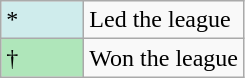<table class="wikitable">
<tr>
<td style="background:#CFECEC; width:1em">*</td>
<td>Led the league</td>
</tr>
<tr>
<td style="background:#AFE6BA; width:3em;">†</td>
<td>Won the league</td>
</tr>
</table>
